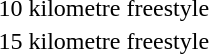<table>
<tr>
<td>10 kilometre freestyle <br></td>
<td></td>
<td></td>
<td></td>
</tr>
<tr>
<td>15 kilometre freestyle <br></td>
<td></td>
<td></td>
<td></td>
</tr>
</table>
